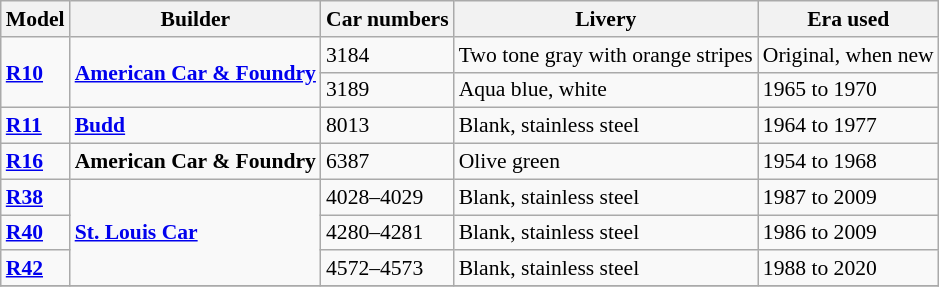<table class="wikitable" style="font-size: 90%;" |>
<tr>
<th>Model</th>
<th>Builder</th>
<th>Car numbers</th>
<th>Livery</th>
<th>Era used</th>
</tr>
<tr>
<td rowspan=2><strong><a href='#'>R10</a></strong></td>
<td rowspan=2><strong><a href='#'>American Car & Foundry</a></strong></td>
<td>3184</td>
<td>Two tone gray with orange stripes</td>
<td>Original, when new</td>
</tr>
<tr>
<td>3189</td>
<td>Aqua blue, white</td>
<td>1965 to 1970</td>
</tr>
<tr>
<td><strong><a href='#'>R11</a></strong></td>
<td><strong><a href='#'>Budd</a></strong></td>
<td>8013</td>
<td>Blank, stainless steel</td>
<td>1964 to 1977</td>
</tr>
<tr>
<td><strong><a href='#'>R16</a></strong></td>
<td><strong>American Car & Foundry</strong></td>
<td>6387</td>
<td>Olive green</td>
<td>1954 to 1968</td>
</tr>
<tr>
<td><strong><a href='#'>R38</a></strong></td>
<td rowspan=3><strong><a href='#'>St. Louis Car</a></strong></td>
<td>4028–4029</td>
<td>Blank, stainless steel</td>
<td>1987 to 2009</td>
</tr>
<tr>
<td><strong><a href='#'>R40</a></strong></td>
<td>4280–4281</td>
<td>Blank, stainless steel</td>
<td>1986 to 2009</td>
</tr>
<tr>
<td><strong><a href='#'>R42</a></strong></td>
<td>4572–4573</td>
<td>Blank, stainless steel</td>
<td>1988 to 2020</td>
</tr>
<tr>
</tr>
</table>
